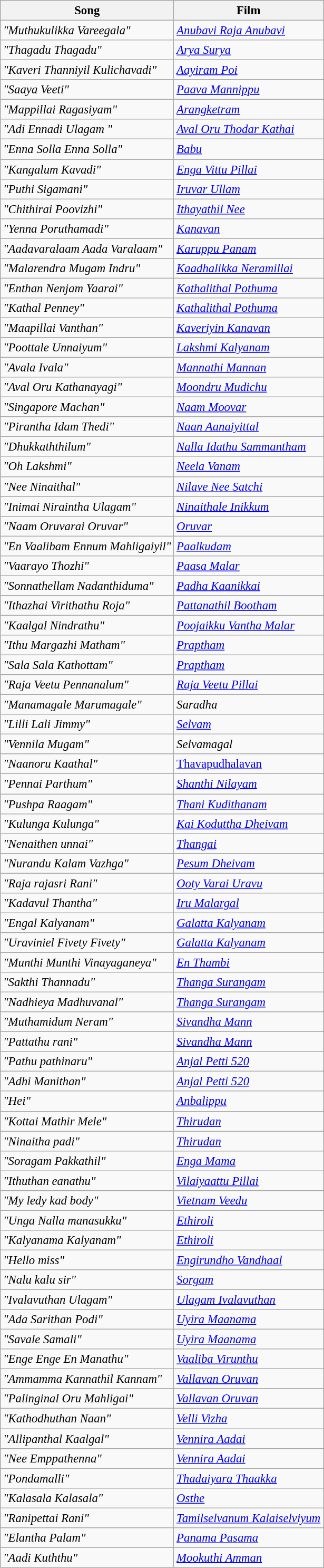<table class="wikitable" style="font-size: 95%;">
<tr>
<th>Song</th>
<th>Film</th>
</tr>
<tr --->
<td><em>"Muthukulikka Vareegala"</em></td>
<td><em><a href='#'>Anubavi Raja Anubavi</a></em></td>
</tr>
<tr>
<td><em>"Thagadu Thagadu"</em></td>
<td><em><a href='#'>Arya Surya</a></em></td>
</tr>
<tr --->
<td><em>"Kaveri Thanniyil Kulichavadi"</em></td>
<td><em><a href='#'>Aayiram Poi</a></em></td>
</tr>
<tr --->
<td><em>"Saaya Veeti"</em></td>
<td><em><a href='#'>Paava Mannippu</a></em></td>
</tr>
<tr --->
<td><em>"Mappillai Ragasiyam"</em></td>
<td><em><a href='#'>Arangketram</a></em></td>
</tr>
<tr --->
<td><em>"Adi Ennadi Ulagam "</em></td>
<td><em><a href='#'>Aval Oru Thodar Kathai</a></em></td>
</tr>
<tr --->
<td><em>"Enna Solla Enna Solla"</em></td>
<td><em><a href='#'>Babu</a></em></td>
</tr>
<tr --->
<td><em>"Kangalum Kavadi"</em></td>
<td><em><a href='#'>Enga Vittu Pillai</a></em></td>
</tr>
<tr --->
<td><em>"Puthi Sigamani"</em></td>
<td><em><a href='#'>Iruvar Ullam</a></em></td>
</tr>
<tr --->
<td><em>"Chithirai Poovizhi"</em></td>
<td><em><a href='#'>Ithayathil Nee</a></em></td>
</tr>
<tr --->
<td><em>"Yenna Poruthamadi"</em></td>
<td><em><a href='#'>Kanavan</a></em></td>
</tr>
<tr --->
<td><em>"Aadavaralaam Aada Varalaam"</em></td>
<td><em><a href='#'>Karuppu Panam</a></em></td>
</tr>
<tr --->
<td><em>"Malarendra Mugam Indru"</em></td>
<td><em><a href='#'>Kaadhalikka Neramillai</a></em></td>
</tr>
<tr --->
<td><em>"Enthan Nenjam Yaarai"</em></td>
<td><em><a href='#'>Kathalithal Pothuma</a></em></td>
</tr>
<tr --->
<td><em>"Kathal Penney"</em></td>
<td><em><a href='#'>Kathalithal Pothuma</a></em></td>
</tr>
<tr --->
<td><em>"Maapillai Vanthan"</em></td>
<td><em><a href='#'>Kaveriyin Kanavan</a></em></td>
</tr>
<tr --->
<td><em>"Poottale Unnaiyum"</em></td>
<td><em><a href='#'>Lakshmi Kalyanam</a></em></td>
</tr>
<tr --->
<td><em>"Avala Ivala"</em></td>
<td><em><a href='#'>Mannathi Mannan</a></em></td>
</tr>
<tr --->
<td><em>"Aval Oru Kathanayagi"</em></td>
<td><em><a href='#'>Moondru Mudichu</a></em></td>
</tr>
<tr --->
<td><em>"Singapore Machan"</em></td>
<td><em><a href='#'>Naam Moovar</a></em></td>
</tr>
<tr --->
<td><em>"Pirantha Idam Thedi"</em></td>
<td><em><a href='#'>Naan Aanaiyittal</a></em></td>
</tr>
<tr --->
<td><em>"Dhukkaththilum"</em></td>
<td><em><a href='#'>Nalla Idathu Sammantham</a></em></td>
</tr>
<tr --->
<td><em>"Oh Lakshmi"</em></td>
<td><em><a href='#'>Neela Vanam</a></em></td>
</tr>
<tr --->
<td><em>"Nee Ninaithal"</em></td>
<td><em><a href='#'>Nilave Nee Satchi</a></em></td>
</tr>
<tr --->
<td><em>"Inimai Niraintha Ulagam"</em></td>
<td><em><a href='#'>Ninaithale Inikkum</a></em></td>
</tr>
<tr --->
<td><em>"Naam Oruvarai Oruvar"</em></td>
<td><em><a href='#'>Oruvar</a></em></td>
</tr>
<tr --->
<td><em>"En Vaalibam Ennum Mahligaiyil"</em></td>
<td><em><a href='#'>Paalkudam</a></em></td>
</tr>
<tr --->
<td><em>"Vaarayo Thozhi"</em></td>
<td><em><a href='#'>Paasa Malar</a></em></td>
</tr>
<tr --->
<td><em>"Sonnathellam Nadanthiduma"</em></td>
<td><em><a href='#'>Padha Kaanikkai</a></em></td>
</tr>
<tr --->
<td><em>"Ithazhai Virithathu Roja"</em></td>
<td><em><a href='#'>Pattanathil Bootham</a></em></td>
</tr>
<tr --->
<td><em>"Kaalgal Nindrathu"</em></td>
<td><em><a href='#'>Poojaikku Vantha Malar</a></em></td>
</tr>
<tr --->
<td><em>"Ithu Margazhi Matham"</em></td>
<td><em><a href='#'>Praptham</a></em></td>
</tr>
<tr --->
<td><em>"Sala Sala Kathottam"</em></td>
<td><em><a href='#'>Praptham</a></em></td>
</tr>
<tr --->
<td><em>"Raja Veetu Pennanalum"</em></td>
<td><em><a href='#'>Raja Veetu Pillai</a></em></td>
</tr>
<tr --->
<td><em>"Manamagale Marumagale"</em></td>
<td><em>Saradha</em></td>
</tr>
<tr --->
<td><em>"Lilli Lali Jimmy"</em></td>
<td><em><a href='#'>Selvam</a></em></td>
</tr>
<tr --->
<td><em>"Vennila Mugam"</em></td>
<td><em>Selvamagal</em></td>
</tr>
<tr --->
<td><em>"Naanoru Kaathal"</em></td>
<td><a href='#'>Thavapudhalavan</a></td>
</tr>
<tr --->
<td><em>"Pennai Parthum"</em></td>
<td><em><a href='#'>Shanthi Nilayam</a></em></td>
</tr>
<tr --->
<td><em>"Pushpa Raagam"</em></td>
<td><em><a href='#'>Thani Kudithanam</a></em></td>
</tr>
<tr>
<td><em>"Kulunga Kulunga"</em></td>
<td><em><a href='#'>Kai Koduttha Dheivam</a></em></td>
</tr>
<tr>
<td><em>"Nenaithen unnai"</em></td>
<td><em><a href='#'>Thangai</a></em></td>
</tr>
<tr>
<td><em>"Nurandu Kalam Vazhga"</em></td>
<td><em><a href='#'>Pesum Dheivam</a></em></td>
</tr>
<tr>
<td><em>"Raja rajasri Rani"</em></td>
<td><em><a href='#'>Ooty Varai Uravu</a></em></td>
</tr>
<tr>
<td><em>"Kadavul Thantha"</em></td>
<td><em><a href='#'>Iru Malargal</a></em></td>
</tr>
<tr>
<td><em>"Engal Kalyanam"</em></td>
<td><em><a href='#'>Galatta Kalyanam</a></em></td>
</tr>
<tr>
<td><em>"Uraviniel Fivety Fivety"</em></td>
<td><em><a href='#'>Galatta Kalyanam</a></em></td>
</tr>
<tr>
<td><em>"Munthi Munthi Vinayaganeya"</em></td>
<td><em><a href='#'>En Thambi</a></em></td>
</tr>
<tr>
<td><em>"Sakthi Thannadu"</em></td>
<td><em><a href='#'>Thanga Surangam</a></em></td>
</tr>
<tr>
<td><em>"Nadhieya Madhuvanal"</em></td>
<td><em><a href='#'>Thanga Surangam</a></em></td>
</tr>
<tr>
<td><em>"Muthamidum Neram"</em></td>
<td><em><a href='#'>Sivandha Mann</a></em></td>
</tr>
<tr>
<td><em>"Pattathu rani"</em></td>
<td><em><a href='#'>Sivandha Mann</a></em></td>
</tr>
<tr>
<td><em>"Pathu pathinaru"</em></td>
<td><em><a href='#'>Anjal Petti 520</a></em></td>
</tr>
<tr>
<td><em>"Adhi Manithan"</em></td>
<td><em><a href='#'>Anjal Petti 520</a></em></td>
</tr>
<tr>
<td><em>"Hei"</em></td>
<td><em><a href='#'>Anbalippu</a></em></td>
</tr>
<tr --->
<td><em>"Kottai Mathir Mele"</em></td>
<td><em><a href='#'>Thirudan</a></em></td>
</tr>
<tr>
<td><em>"Ninaitha padi"</em></td>
<td><em><a href='#'>Thirudan</a></em></td>
</tr>
<tr>
<td><em>"Soragam Pakkathil"</em></td>
<td><em><a href='#'>Enga Mama</a></em></td>
</tr>
<tr>
<td><em>"Ithuthan eanathu"</em></td>
<td><em><a href='#'>Vilaiyaattu Pillai</a></em></td>
</tr>
<tr>
<td><em>"My ledy kad body"</em></td>
<td><em><a href='#'>Vietnam Veedu</a></em></td>
</tr>
<tr>
<td><em>"Unga Nalla manasukku"</em></td>
<td><em><a href='#'>Ethiroli</a></em></td>
</tr>
<tr>
<td><em>"Kalyanama Kalyanam"</em></td>
<td><em><a href='#'>Ethiroli</a></em></td>
</tr>
<tr>
<td><em>"Hello miss"</em></td>
<td><em><a href='#'>Engirundho Vandhaal</a></em></td>
</tr>
<tr>
<td><em>"Nalu kalu sir"</em></td>
<td><em><a href='#'>Sorgam</a></em></td>
</tr>
<tr --->
<td><em>"Ivalavuthan Ulagam"</em></td>
<td><em><a href='#'>Ulagam Ivalavuthan</a></em></td>
</tr>
<tr --->
<td><em>"Ada Sarithan Podi"</em></td>
<td><em><a href='#'>Uyira Maanama</a></em></td>
</tr>
<tr --->
<td><em>"Savale Samali"</em></td>
<td><em><a href='#'>Uyira Maanama</a></em></td>
</tr>
<tr --->
<td><em>"Enge Enge En Manathu"</em></td>
<td><em><a href='#'>Vaaliba Virunthu</a></em></td>
</tr>
<tr --->
<td><em>"Ammamma Kannathil Kannam"</em></td>
<td><em><a href='#'>Vallavan Oruvan</a></em></td>
</tr>
<tr --->
<td><em>"Palinginal Oru Mahligai"</em></td>
<td><em><a href='#'>Vallavan Oruvan</a></em></td>
</tr>
<tr --->
<td><em>"Kathodhuthan Naan"</em></td>
<td><em><a href='#'>Velli Vizha</a></em></td>
</tr>
<tr --->
<td><em>"Allipanthal Kaalgal"</em></td>
<td><em><a href='#'>Vennira Aadai</a></em></td>
</tr>
<tr --->
<td><em>"Nee Emppathenna"</em></td>
<td><em><a href='#'>Vennira Aadai</a></em></td>
</tr>
<tr --->
<td><em>"Pondamalli"</em></td>
<td><em><a href='#'>Thadaiyara Thaakka</a></em></td>
</tr>
<tr --->
<td><em>"Kalasala Kalasala"</em></td>
<td><em><a href='#'>Osthe</a></em></td>
</tr>
<tr --->
<td><em>"Ranipettai Rani"</em></td>
<td><em><a href='#'>Tamilselvanum Kalaiselviyum</a></em></td>
</tr>
<tr --->
<td><em>"Elantha Palam"</em></td>
<td><em><a href='#'>Panama Pasama</a></em></td>
</tr>
<tr --->
<td><em>"Aadi Kuththu"</em></td>
<td><em><a href='#'>Mookuthi Amman</a></em></td>
</tr>
</table>
